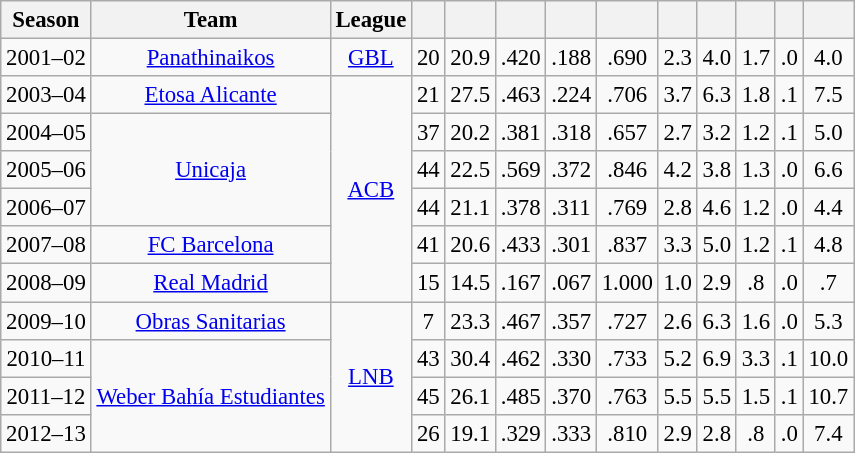<table class="wikitable sortable" style="font-size:95%; text-align:center;">
<tr>
<th>Season</th>
<th>Team</th>
<th>League</th>
<th></th>
<th></th>
<th></th>
<th></th>
<th></th>
<th></th>
<th></th>
<th></th>
<th></th>
<th></th>
</tr>
<tr>
<td>2001–02</td>
<td><a href='#'>Panathinaikos</a></td>
<td><a href='#'>GBL</a></td>
<td>20</td>
<td>20.9</td>
<td>.420</td>
<td>.188</td>
<td>.690</td>
<td>2.3</td>
<td>4.0</td>
<td>1.7</td>
<td>.0</td>
<td>4.0</td>
</tr>
<tr>
<td>2003–04</td>
<td><a href='#'>Etosa Alicante</a></td>
<td rowspan="6"><a href='#'>ACB</a></td>
<td>21</td>
<td>27.5</td>
<td>.463</td>
<td>.224</td>
<td>.706</td>
<td>3.7</td>
<td>6.3</td>
<td>1.8</td>
<td>.1</td>
<td>7.5</td>
</tr>
<tr>
<td>2004–05</td>
<td rowspan="3"><a href='#'>Unicaja</a></td>
<td>37</td>
<td>20.2</td>
<td>.381</td>
<td>.318</td>
<td>.657</td>
<td>2.7</td>
<td>3.2</td>
<td>1.2</td>
<td>.1</td>
<td>5.0</td>
</tr>
<tr>
<td>2005–06</td>
<td>44</td>
<td>22.5</td>
<td>.569</td>
<td>.372</td>
<td>.846</td>
<td>4.2</td>
<td>3.8</td>
<td>1.3</td>
<td>.0</td>
<td>6.6</td>
</tr>
<tr>
<td>2006–07</td>
<td>44</td>
<td>21.1</td>
<td>.378</td>
<td>.311</td>
<td>.769</td>
<td>2.8</td>
<td>4.6</td>
<td>1.2</td>
<td>.0</td>
<td>4.4</td>
</tr>
<tr>
<td>2007–08</td>
<td><a href='#'>FC Barcelona</a></td>
<td>41</td>
<td>20.6</td>
<td>.433</td>
<td>.301</td>
<td>.837</td>
<td>3.3</td>
<td>5.0</td>
<td>1.2</td>
<td>.1</td>
<td>4.8</td>
</tr>
<tr>
<td>2008–09</td>
<td><a href='#'>Real Madrid</a></td>
<td>15</td>
<td>14.5</td>
<td>.167</td>
<td>.067</td>
<td>1.000</td>
<td>1.0</td>
<td>2.9</td>
<td>.8</td>
<td>.0</td>
<td>.7</td>
</tr>
<tr>
<td>2009–10</td>
<td><a href='#'>Obras Sanitarias</a></td>
<td rowspan="4"><a href='#'>LNB</a></td>
<td>7</td>
<td>23.3</td>
<td>.467</td>
<td>.357</td>
<td>.727</td>
<td>2.6</td>
<td>6.3</td>
<td>1.6</td>
<td>.0</td>
<td>5.3</td>
</tr>
<tr>
<td>2010–11</td>
<td rowspan="3"><a href='#'>Weber Bahía Estudiantes</a></td>
<td>43</td>
<td>30.4</td>
<td>.462</td>
<td>.330</td>
<td>.733</td>
<td>5.2</td>
<td>6.9</td>
<td>3.3</td>
<td>.1</td>
<td>10.0</td>
</tr>
<tr>
<td>2011–12</td>
<td>45</td>
<td>26.1</td>
<td>.485</td>
<td>.370</td>
<td>.763</td>
<td>5.5</td>
<td>5.5</td>
<td>1.5</td>
<td>.1</td>
<td>10.7</td>
</tr>
<tr>
<td>2012–13</td>
<td>26</td>
<td>19.1</td>
<td>.329</td>
<td>.333</td>
<td>.810</td>
<td>2.9</td>
<td>2.8</td>
<td>.8</td>
<td>.0</td>
<td>7.4</td>
</tr>
</table>
